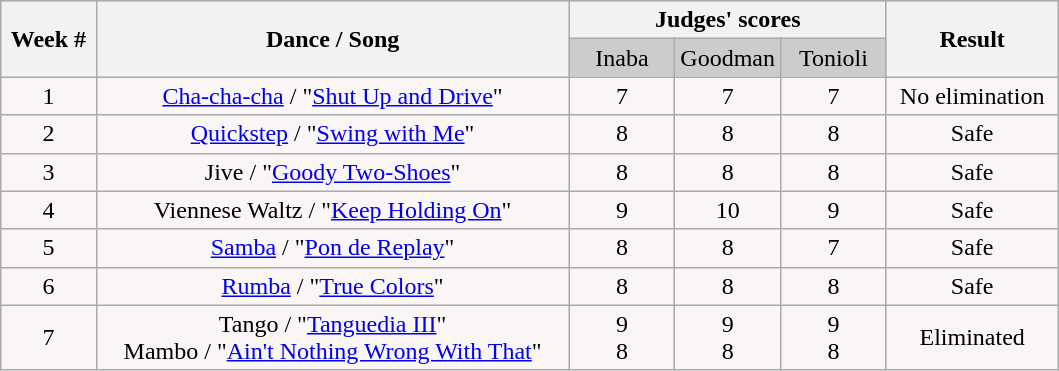<table class="wikitable collapsible collapsed">
<tr style="text-align:Center; background:#ccc;">
<th rowspan="2">Week #</th>
<th rowspan="2">Dance / Song</th>
<th colspan="3">Judges' scores</th>
<th rowspan="2">Result</th>
</tr>
<tr style="text-align:center; background:#ccc;">
<td style="width:10%; ">Inaba</td>
<td style="width:10%; ">Goodman</td>
<td style="width:10%; ">Tonioli</td>
</tr>
<tr style="text-align: center; background:#faf6f6;">
<td>1</td>
<td><a href='#'>Cha-cha-cha</a> / "<a href='#'>Shut Up and Drive</a>"</td>
<td>7</td>
<td>7</td>
<td>7</td>
<td>No elimination</td>
</tr>
<tr style="text-align: center; background:#faf6f6;">
<td>2</td>
<td><a href='#'>Quickstep</a> / "<a href='#'>Swing with Me</a>"</td>
<td>8</td>
<td>8</td>
<td>8</td>
<td>Safe</td>
</tr>
<tr style="text-align: center; background:#faf6f6;">
<td>3</td>
<td>Jive / "<a href='#'>Goody Two-Shoes</a>"</td>
<td>8</td>
<td>8</td>
<td>8</td>
<td>Safe</td>
</tr>
<tr style="text-align: center; background:#faf6f6;">
<td>4</td>
<td>Viennese Waltz / "<a href='#'>Keep Holding On</a>"</td>
<td>9</td>
<td>10</td>
<td>9</td>
<td>Safe</td>
</tr>
<tr style="text-align: center; background:#faf6f6;">
<td>5</td>
<td><a href='#'>Samba</a> / "<a href='#'>Pon de Replay</a>"</td>
<td>8</td>
<td>8</td>
<td>7</td>
<td>Safe</td>
</tr>
<tr style="text-align: center; background:#faf6f6;">
<td>6</td>
<td><a href='#'>Rumba</a> / "<a href='#'>True Colors</a>"</td>
<td>8</td>
<td>8</td>
<td>8</td>
<td>Safe</td>
</tr>
<tr style="text-align: center; background:#faf6f6;">
<td>7</td>
<td>Tango / "<a href='#'>Tanguedia III</a>"<br>Mambo / "<a href='#'>Ain't Nothing Wrong With That</a>"</td>
<td>9<br>8</td>
<td>9<br>8</td>
<td>9<br>8</td>
<td>Eliminated</td>
</tr>
</table>
